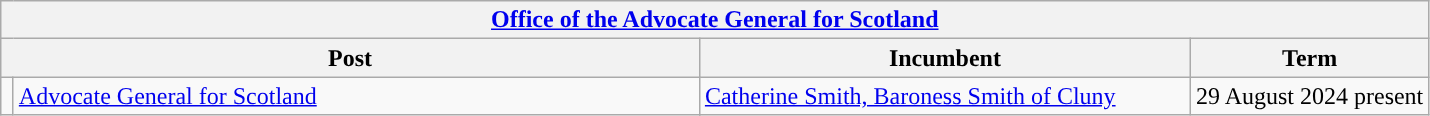<table class="wikitable">
<tr>
<th colspan="5"><a href='#'>Office of the Advocate General for Scotland</a></th>
</tr>
<tr>
<th colspan="3">Post</th>
<th>Incumbent</th>
<th>Term</th>
</tr>
<tr>
<td style="width: 1px; background: "></td>
<td style="width: 450px;"><a href='#'>Advocate General for Scotland</a></td>
<td colspan="2" style="width: 320px;"><a href='#'>Catherine Smith, Baroness Smith of Cluny</a></td>
<td>29 August 2024 present</td>
</tr>
</table>
